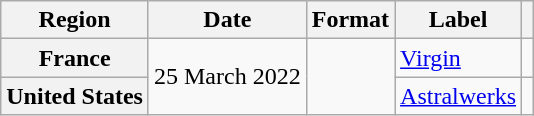<table class="wikitable plainrowheaders">
<tr>
<th scope="col">Region</th>
<th scope="col">Date</th>
<th scope="col">Format</th>
<th score="col">Label</th>
<th scope="col"></th>
</tr>
<tr>
<th scope="row">France</th>
<td rowspan="2">25 March 2022</td>
<td rowspan="2"></td>
<td><a href='#'>Virgin</a></td>
<td align="center"></td>
</tr>
<tr>
<th scope="row">United States</th>
<td><a href='#'>Astralwerks</a></td>
<td align="center"></td>
</tr>
</table>
